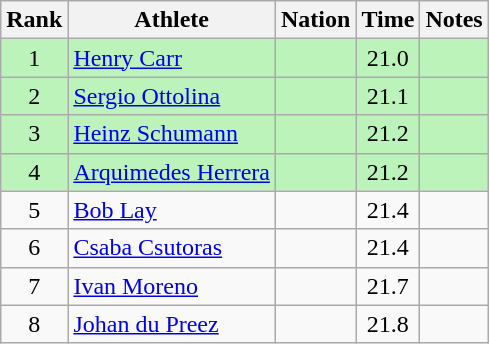<table class="wikitable sortable" style="text-align:center">
<tr>
<th>Rank</th>
<th>Athlete</th>
<th>Nation</th>
<th>Time</th>
<th>Notes</th>
</tr>
<tr bgcolor=bbf3bb>
<td>1</td>
<td align=left><a href='#'>Henry Carr</a></td>
<td align=left></td>
<td>21.0</td>
<td></td>
</tr>
<tr bgcolor=bbf3bb>
<td>2</td>
<td align=left><a href='#'>Sergio Ottolina</a></td>
<td align=left></td>
<td>21.1</td>
<td></td>
</tr>
<tr bgcolor=bbf3bb>
<td>3</td>
<td align=left><a href='#'>Heinz Schumann</a></td>
<td align=left></td>
<td>21.2</td>
<td></td>
</tr>
<tr bgcolor=bbf3bb>
<td>4</td>
<td align=left><a href='#'>Arquimedes Herrera</a></td>
<td align=left></td>
<td>21.2</td>
<td></td>
</tr>
<tr>
<td>5</td>
<td align=left><a href='#'>Bob Lay</a></td>
<td align=left></td>
<td>21.4</td>
<td></td>
</tr>
<tr>
<td>6</td>
<td align=left><a href='#'>Csaba Csutoras</a></td>
<td align=left></td>
<td>21.4</td>
<td></td>
</tr>
<tr>
<td>7</td>
<td align=left><a href='#'>Ivan Moreno</a></td>
<td align=left></td>
<td>21.7</td>
<td></td>
</tr>
<tr>
<td>8</td>
<td align=left><a href='#'>Johan du Preez</a></td>
<td align=left></td>
<td>21.8</td>
<td></td>
</tr>
</table>
